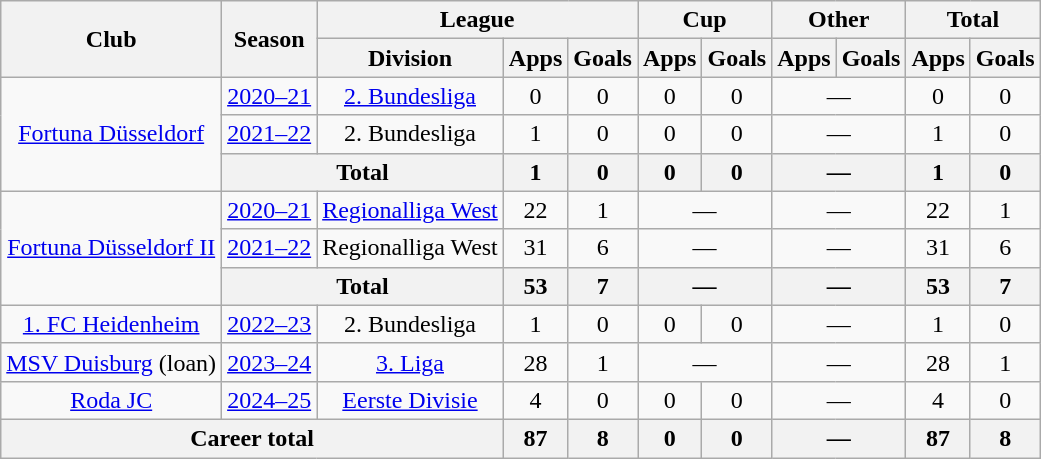<table class="wikitable" style="text-align:center">
<tr>
<th rowspan="2">Club</th>
<th rowspan="2">Season</th>
<th colspan="3">League</th>
<th colspan="2">Cup</th>
<th colspan="2">Other</th>
<th colspan="2">Total</th>
</tr>
<tr>
<th>Division</th>
<th>Apps</th>
<th>Goals</th>
<th>Apps</th>
<th>Goals</th>
<th>Apps</th>
<th>Goals</th>
<th>Apps</th>
<th>Goals</th>
</tr>
<tr>
<td rowspan="3"><a href='#'>Fortuna Düsseldorf</a></td>
<td><a href='#'>2020–21</a></td>
<td><a href='#'>2. Bundesliga</a></td>
<td>0</td>
<td>0</td>
<td>0</td>
<td>0</td>
<td colspan="2">—</td>
<td>0</td>
<td>0</td>
</tr>
<tr>
<td><a href='#'>2021–22</a></td>
<td>2. Bundesliga</td>
<td>1</td>
<td>0</td>
<td>0</td>
<td>0</td>
<td colspan="2">—</td>
<td>1</td>
<td>0</td>
</tr>
<tr>
<th colspan="2">Total</th>
<th>1</th>
<th>0</th>
<th>0</th>
<th>0</th>
<th colspan="2">—</th>
<th>1</th>
<th>0</th>
</tr>
<tr>
<td rowspan="3"><a href='#'>Fortuna Düsseldorf II</a></td>
<td><a href='#'>2020–21</a></td>
<td><a href='#'>Regionalliga West</a></td>
<td>22</td>
<td>1</td>
<td colspan="2">—</td>
<td colspan="2">—</td>
<td>22</td>
<td>1</td>
</tr>
<tr>
<td><a href='#'>2021–22</a></td>
<td>Regionalliga West</td>
<td>31</td>
<td>6</td>
<td colspan="2">—</td>
<td colspan="2">—</td>
<td>31</td>
<td>6</td>
</tr>
<tr>
<th colspan="2">Total</th>
<th>53</th>
<th>7</th>
<th colspan="2">—</th>
<th colspan="2">—</th>
<th>53</th>
<th>7</th>
</tr>
<tr>
<td><a href='#'>1. FC Heidenheim</a></td>
<td><a href='#'>2022–23</a></td>
<td>2. Bundesliga</td>
<td>1</td>
<td>0</td>
<td>0</td>
<td>0</td>
<td colspan="2">—</td>
<td>1</td>
<td>0</td>
</tr>
<tr>
<td><a href='#'>MSV Duisburg</a> (loan)</td>
<td><a href='#'>2023–24</a></td>
<td><a href='#'>3. Liga</a></td>
<td>28</td>
<td>1</td>
<td colspan="2">—</td>
<td colspan="2">—</td>
<td>28</td>
<td>1</td>
</tr>
<tr>
<td><a href='#'>Roda JC</a></td>
<td><a href='#'>2024–25</a></td>
<td><a href='#'>Eerste Divisie</a></td>
<td>4</td>
<td>0</td>
<td>0</td>
<td>0</td>
<td colspan="2">—</td>
<td>4</td>
<td>0</td>
</tr>
<tr>
<th colspan="3">Career total</th>
<th>87</th>
<th>8</th>
<th>0</th>
<th>0</th>
<th colspan="2">—</th>
<th>87</th>
<th>8</th>
</tr>
</table>
